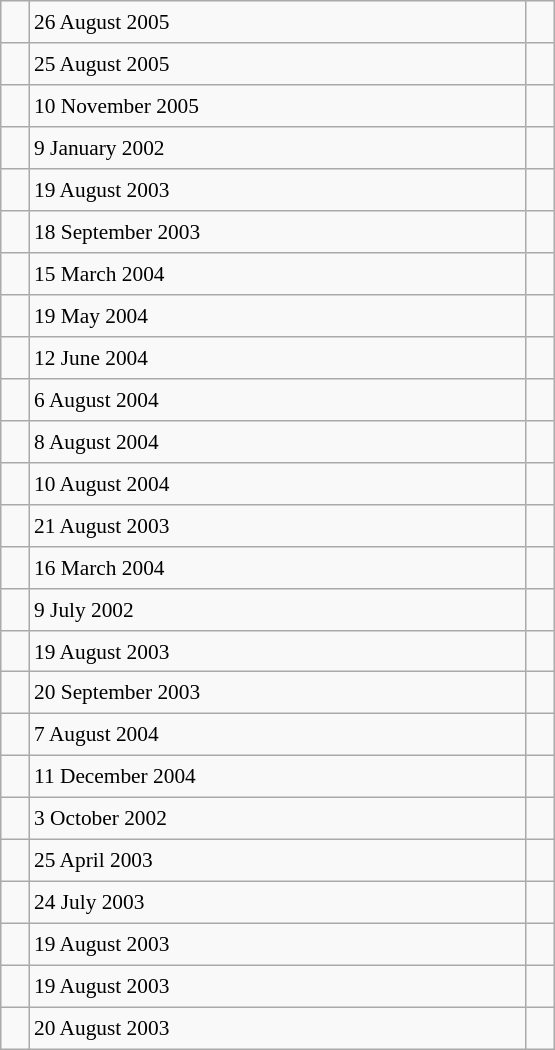<table class="wikitable" style="font-size: 89%; float: left; width: 26em; margin-right: 1em; height: 700px">
<tr>
<td></td>
<td>26 August 2005</td>
<td></td>
</tr>
<tr>
<td></td>
<td>25 August 2005</td>
<td></td>
</tr>
<tr>
<td></td>
<td>10 November 2005</td>
<td></td>
</tr>
<tr>
<td></td>
<td>9 January 2002</td>
<td></td>
</tr>
<tr>
<td></td>
<td>19 August 2003</td>
<td></td>
</tr>
<tr>
<td></td>
<td>18 September 2003</td>
<td></td>
</tr>
<tr>
<td></td>
<td>15 March 2004</td>
<td></td>
</tr>
<tr>
<td></td>
<td>19 May 2004</td>
<td></td>
</tr>
<tr>
<td></td>
<td>12 June 2004</td>
<td></td>
</tr>
<tr>
<td></td>
<td>6 August 2004</td>
<td></td>
</tr>
<tr>
<td></td>
<td>8 August 2004</td>
<td></td>
</tr>
<tr>
<td></td>
<td>10 August 2004</td>
<td></td>
</tr>
<tr>
<td></td>
<td>21 August 2003</td>
<td></td>
</tr>
<tr>
<td></td>
<td>16 March 2004</td>
<td></td>
</tr>
<tr>
<td></td>
<td>9 July 2002</td>
<td></td>
</tr>
<tr>
<td></td>
<td>19 August 2003</td>
<td></td>
</tr>
<tr>
<td></td>
<td>20 September 2003</td>
<td></td>
</tr>
<tr>
<td></td>
<td>7 August 2004</td>
<td></td>
</tr>
<tr>
<td></td>
<td>11 December 2004</td>
<td></td>
</tr>
<tr>
<td></td>
<td>3 October 2002</td>
<td></td>
</tr>
<tr>
<td></td>
<td>25 April 2003</td>
<td></td>
</tr>
<tr>
<td></td>
<td>24 July 2003</td>
<td></td>
</tr>
<tr>
<td></td>
<td>19 August 2003</td>
<td></td>
</tr>
<tr>
<td></td>
<td>19 August 2003</td>
<td></td>
</tr>
<tr>
<td></td>
<td>20 August 2003</td>
<td></td>
</tr>
</table>
